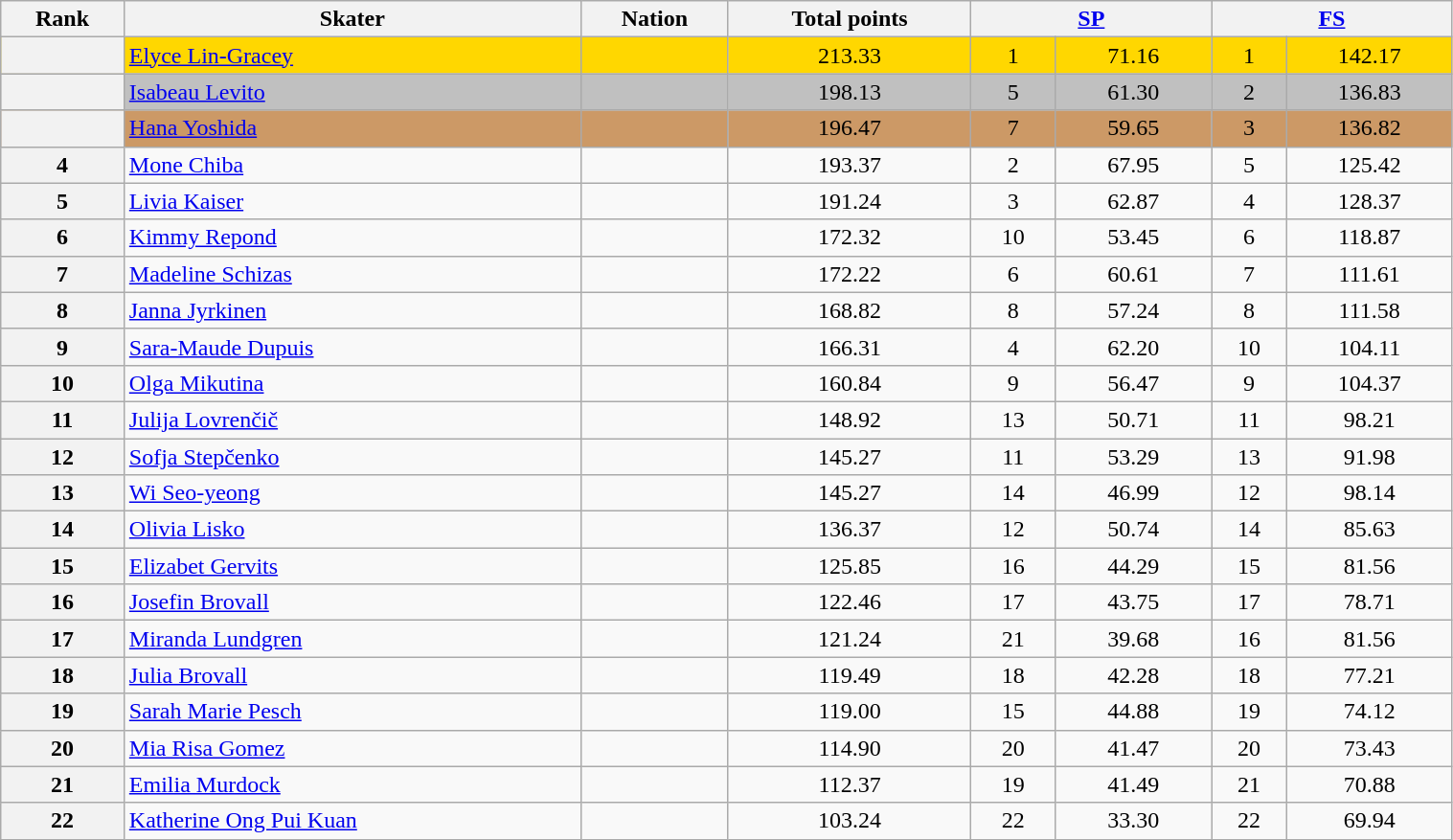<table class="wikitable sortable" style="text-align:center;" width="80%">
<tr>
<th scope="col">Rank</th>
<th scope="col">Skater</th>
<th scope="col">Nation</th>
<th scope="col">Total points</th>
<th scope="col" colspan="2" width="80px"><a href='#'>SP</a></th>
<th scope="col" colspan="2" width="80px"><a href='#'>FS</a></th>
</tr>
<tr bgcolor="gold">
<th scope="row"></th>
<td align="left"><a href='#'>Elyce Lin-Gracey</a></td>
<td align="left"></td>
<td>213.33</td>
<td>1</td>
<td>71.16</td>
<td>1</td>
<td>142.17</td>
</tr>
<tr bgcolor="silver">
<th scope="row"></th>
<td align="left"><a href='#'>Isabeau Levito</a></td>
<td align="left"></td>
<td>198.13</td>
<td>5</td>
<td>61.30</td>
<td>2</td>
<td>136.83</td>
</tr>
<tr bgcolor="cc9966">
<th scope="row"></th>
<td align="left"><a href='#'>Hana Yoshida</a></td>
<td align="left"></td>
<td>196.47</td>
<td>7</td>
<td>59.65</td>
<td>3</td>
<td>136.82</td>
</tr>
<tr>
<th scope="row">4</th>
<td align="left"><a href='#'>Mone Chiba</a></td>
<td align="left"></td>
<td>193.37</td>
<td>2</td>
<td>67.95</td>
<td>5</td>
<td>125.42</td>
</tr>
<tr>
<th scope="row">5</th>
<td align="left"><a href='#'>Livia Kaiser</a></td>
<td align="left"></td>
<td>191.24</td>
<td>3</td>
<td>62.87</td>
<td>4</td>
<td>128.37</td>
</tr>
<tr>
<th scope="row">6</th>
<td align="left"><a href='#'>Kimmy Repond</a></td>
<td align="left"></td>
<td>172.32</td>
<td>10</td>
<td>53.45</td>
<td>6</td>
<td>118.87</td>
</tr>
<tr>
<th scope="row">7</th>
<td align="left"><a href='#'>Madeline Schizas</a></td>
<td align="left"></td>
<td>172.22</td>
<td>6</td>
<td>60.61</td>
<td>7</td>
<td>111.61</td>
</tr>
<tr>
<th scope="row">8</th>
<td align="left"><a href='#'>Janna Jyrkinen</a></td>
<td align="left"></td>
<td>168.82</td>
<td>8</td>
<td>57.24</td>
<td>8</td>
<td>111.58</td>
</tr>
<tr>
<th scope="row">9</th>
<td align="left"><a href='#'>Sara-Maude Dupuis</a></td>
<td align="left"></td>
<td>166.31</td>
<td>4</td>
<td>62.20</td>
<td>10</td>
<td>104.11</td>
</tr>
<tr>
<th scope="row">10</th>
<td align="left"><a href='#'>Olga Mikutina</a></td>
<td align="left"></td>
<td>160.84</td>
<td>9</td>
<td>56.47</td>
<td>9</td>
<td>104.37</td>
</tr>
<tr>
<th scope="row">11</th>
<td align="left"><a href='#'>Julija Lovrenčič</a></td>
<td align="left"></td>
<td>148.92</td>
<td>13</td>
<td>50.71</td>
<td>11</td>
<td>98.21</td>
</tr>
<tr>
<th scope="row">12</th>
<td align="left"><a href='#'>Sofja Stepčenko</a></td>
<td align="left"></td>
<td>145.27</td>
<td>11</td>
<td>53.29</td>
<td>13</td>
<td>91.98</td>
</tr>
<tr>
<th scope="row">13</th>
<td align="left"><a href='#'>Wi Seo-yeong</a></td>
<td align="left"></td>
<td>145.27</td>
<td>14</td>
<td>46.99</td>
<td>12</td>
<td>98.14</td>
</tr>
<tr>
<th scope="row">14</th>
<td align="left"><a href='#'>Olivia Lisko</a></td>
<td align="left"></td>
<td>136.37</td>
<td>12</td>
<td>50.74</td>
<td>14</td>
<td>85.63</td>
</tr>
<tr>
<th scope="row">15</th>
<td align="left"><a href='#'>Elizabet Gervits</a></td>
<td align="left"></td>
<td>125.85</td>
<td>16</td>
<td>44.29</td>
<td>15</td>
<td>81.56</td>
</tr>
<tr>
<th scope="row">16</th>
<td align="left"><a href='#'>Josefin Brovall</a></td>
<td align="left"></td>
<td>122.46</td>
<td>17</td>
<td>43.75</td>
<td>17</td>
<td>78.71</td>
</tr>
<tr>
<th scope="row">17</th>
<td align="left"><a href='#'>Miranda Lundgren</a></td>
<td align="left"></td>
<td>121.24</td>
<td>21</td>
<td>39.68</td>
<td>16</td>
<td>81.56</td>
</tr>
<tr>
<th scope="row">18</th>
<td align="left"><a href='#'>Julia Brovall</a></td>
<td align="left"></td>
<td>119.49</td>
<td>18</td>
<td>42.28</td>
<td>18</td>
<td>77.21</td>
</tr>
<tr>
<th scope="row">19</th>
<td align="left"><a href='#'>Sarah Marie Pesch</a></td>
<td align="left"></td>
<td>119.00</td>
<td>15</td>
<td>44.88</td>
<td>19</td>
<td>74.12</td>
</tr>
<tr>
<th scope="row">20</th>
<td align="left"><a href='#'>Mia Risa Gomez</a></td>
<td align="left"></td>
<td>114.90</td>
<td>20</td>
<td>41.47</td>
<td>20</td>
<td>73.43</td>
</tr>
<tr>
<th scope="row">21</th>
<td align="left"><a href='#'>Emilia Murdock</a></td>
<td align="left"></td>
<td>112.37</td>
<td>19</td>
<td>41.49</td>
<td>21</td>
<td>70.88</td>
</tr>
<tr>
<th scope="row">22</th>
<td align="left"><a href='#'>Katherine Ong Pui Kuan</a></td>
<td align="left"></td>
<td>103.24</td>
<td>22</td>
<td>33.30</td>
<td>22</td>
<td>69.94</td>
</tr>
</table>
